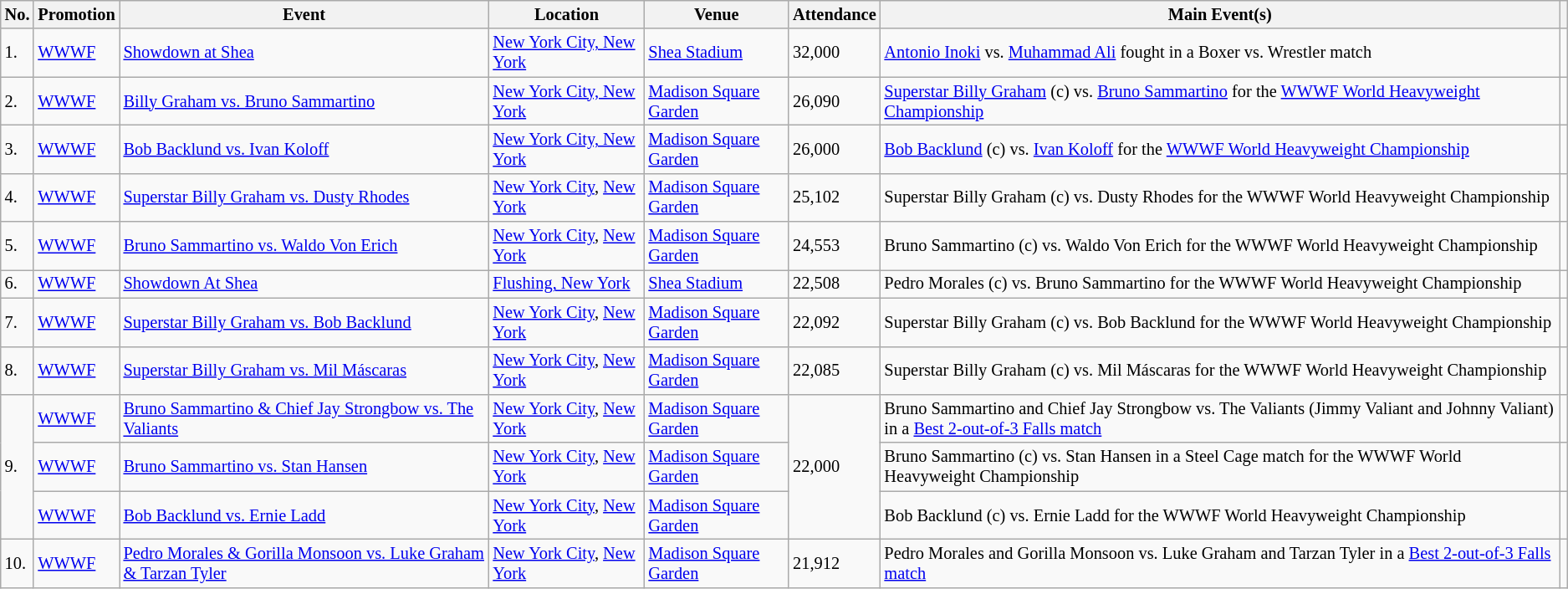<table class="wikitable sortable" style="font-size:85%;">
<tr>
<th>No.</th>
<th>Promotion</th>
<th>Event</th>
<th>Location</th>
<th>Venue</th>
<th>Attendance</th>
<th class=unsortable>Main Event(s)</th>
<th class=unsortable></th>
</tr>
<tr>
<td>1.</td>
<td><a href='#'>WWWF</a></td>
<td><a href='#'>Showdown at Shea</a> <br> </td>
<td><a href='#'>New York City, New York</a></td>
<td><a href='#'>Shea Stadium</a></td>
<td>32,000</td>
<td><a href='#'>Antonio Inoki</a> vs. <a href='#'>Muhammad Ali</a> fought in a Boxer vs. Wrestler match</td>
<td></td>
</tr>
<tr>
<td>2.</td>
<td><a href='#'>WWWF</a></td>
<td><a href='#'>Billy Graham vs. Bruno Sammartino</a> <br> </td>
<td><a href='#'>New York City, New York</a></td>
<td><a href='#'>Madison Square Garden</a></td>
<td>26,090</td>
<td><a href='#'>Superstar Billy Graham</a> (c) vs. <a href='#'>Bruno Sammartino</a> for the <a href='#'>WWWF World Heavyweight Championship</a></td>
<td></td>
</tr>
<tr>
<td>3.</td>
<td><a href='#'>WWWF</a></td>
<td><a href='#'>Bob Backlund vs. Ivan Koloff</a> <br> </td>
<td><a href='#'>New York City, New York</a></td>
<td><a href='#'>Madison Square Garden</a></td>
<td>26,000</td>
<td><a href='#'>Bob Backlund</a> (c) vs. <a href='#'>Ivan Koloff</a> for the <a href='#'>WWWF World Heavyweight Championship</a></td>
<td></td>
</tr>
<tr>
<td>4.</td>
<td><a href='#'>WWWF</a></td>
<td><a href='#'>Superstar Billy Graham vs. Dusty Rhodes</a> <br> </td>
<td><a href='#'>New York City</a>, <a href='#'>New York</a></td>
<td><a href='#'>Madison Square Garden</a></td>
<td>25,102</td>
<td>Superstar Billy Graham (c) vs. Dusty Rhodes for the WWWF World Heavyweight Championship</td>
<td></td>
</tr>
<tr>
<td>5.</td>
<td><a href='#'>WWWF</a></td>
<td><a href='#'>Bruno Sammartino vs. Waldo Von Erich</a> <br> </td>
<td><a href='#'>New York City</a>, <a href='#'>New York</a></td>
<td><a href='#'>Madison Square Garden</a></td>
<td>24,553</td>
<td>Bruno Sammartino (c) vs. Waldo Von Erich for the WWWF World Heavyweight Championship</td>
<td></td>
</tr>
<tr>
<td>6.</td>
<td><a href='#'>WWWF</a></td>
<td><a href='#'>Showdown At Shea</a> <br> </td>
<td><a href='#'>Flushing, New York</a></td>
<td><a href='#'>Shea Stadium</a></td>
<td>22,508</td>
<td>Pedro Morales (c) vs. Bruno Sammartino for the WWWF World Heavyweight Championship</td>
<td></td>
</tr>
<tr>
<td>7.</td>
<td><a href='#'>WWWF</a></td>
<td><a href='#'>Superstar Billy Graham vs. Bob Backlund</a> <br> </td>
<td><a href='#'>New York City</a>, <a href='#'>New York</a></td>
<td><a href='#'>Madison Square Garden</a></td>
<td>22,092</td>
<td>Superstar Billy Graham (c) vs. Bob Backlund for the WWWF World Heavyweight Championship</td>
<td></td>
</tr>
<tr>
<td>8.</td>
<td><a href='#'>WWWF</a></td>
<td><a href='#'>Superstar Billy Graham vs. Mil Máscaras</a> <br> </td>
<td><a href='#'>New York City</a>, <a href='#'>New York</a></td>
<td><a href='#'>Madison Square Garden</a></td>
<td>22,085</td>
<td>Superstar Billy Graham (c) vs. Mil Máscaras for the WWWF World Heavyweight Championship</td>
<td></td>
</tr>
<tr>
<td rowspan=3>9.</td>
<td><a href='#'>WWWF</a></td>
<td><a href='#'>Bruno Sammartino & Chief Jay Strongbow vs. The Valiants</a> <br> </td>
<td><a href='#'>New York City</a>, <a href='#'>New York</a></td>
<td><a href='#'>Madison Square Garden</a></td>
<td rowspan=3>22,000</td>
<td>Bruno Sammartino and Chief Jay Strongbow vs. The Valiants (Jimmy Valiant and Johnny Valiant) in a <a href='#'>Best 2-out-of-3 Falls match</a></td>
<td></td>
</tr>
<tr>
<td><a href='#'>WWWF</a></td>
<td><a href='#'>Bruno Sammartino vs. Stan Hansen</a> <br> </td>
<td><a href='#'>New York City</a>, <a href='#'>New York</a></td>
<td><a href='#'>Madison Square Garden</a></td>
<td>Bruno Sammartino (c) vs. Stan Hansen in a Steel Cage match for the WWWF World Heavyweight Championship</td>
<td></td>
</tr>
<tr>
<td><a href='#'>WWWF</a></td>
<td><a href='#'>Bob Backlund vs. Ernie Ladd</a> <br> </td>
<td><a href='#'>New York City</a>, <a href='#'>New York</a></td>
<td><a href='#'>Madison Square Garden</a></td>
<td>Bob Backlund (c) vs. Ernie Ladd for the WWWF World Heavyweight Championship</td>
<td></td>
</tr>
<tr>
<td>10.</td>
<td><a href='#'>WWWF</a></td>
<td><a href='#'>Pedro Morales & Gorilla Monsoon vs. Luke Graham & Tarzan Tyler</a> <br> </td>
<td><a href='#'>New York City</a>, <a href='#'>New York</a></td>
<td><a href='#'>Madison Square Garden</a></td>
<td>21,912</td>
<td>Pedro Morales and Gorilla Monsoon vs. Luke Graham and Tarzan Tyler in a <a href='#'>Best 2-out-of-3 Falls match</a></td>
<td></td>
</tr>
</table>
